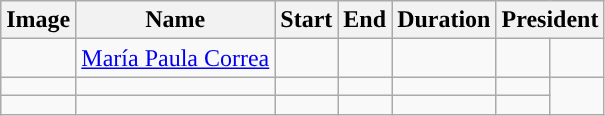<table class="wikitable sortable">
<tr>
<th class=unsortable>Image</th>
<th>Name</th>
<th>Start</th>
<th>End</th>
<th>Duration</th>
<th colspan=2>President</th>
</tr>
<tr>
<td></td>
<td><a href='#'>María Paula Correa</a></td>
<td></td>
<td></td>
<td></td>
<td style="background: "></td>
<td><br></td>
</tr>
<tr>
<td></td>
<td></td>
<td></td>
<td></td>
<td></td>
<td></td>
<td rowspan=2><br></td>
</tr>
<tr>
<td></td>
<td></td>
<td></td>
<td></td>
<td></td>
<td rowspan=2 style="background: "></td>
</tr>
</table>
